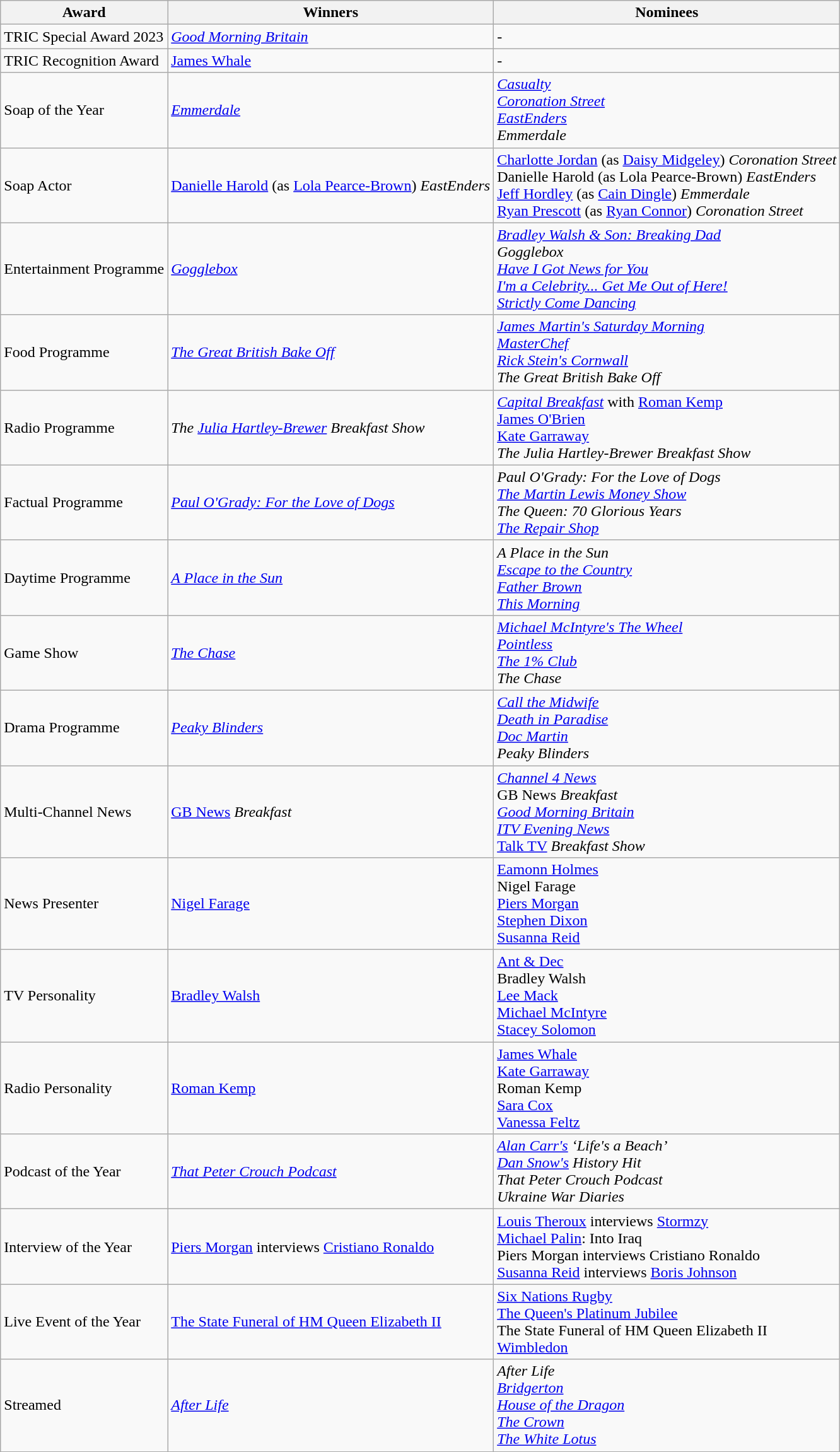<table class="wikitable">
<tr>
<th>Award</th>
<th>Winners</th>
<th>Nominees</th>
</tr>
<tr>
<td>TRIC Special Award 2023</td>
<td><em><a href='#'>Good Morning Britain</a></em></td>
<td>-</td>
</tr>
<tr>
<td>TRIC Recognition Award</td>
<td><a href='#'>James Whale</a></td>
<td>-</td>
</tr>
<tr>
<td>Soap of the Year</td>
<td><em><a href='#'>Emmerdale</a></em></td>
<td><em><a href='#'>Casualty</a> <br><a href='#'>Coronation Street</a> <br><a href='#'>EastEnders</a> <br>Emmerdale</em></td>
</tr>
<tr>
<td>Soap Actor</td>
<td><a href='#'>Danielle Harold</a> (as <a href='#'>Lola Pearce-Brown</a>) <em>EastEnders</em></td>
<td><a href='#'>Charlotte Jordan</a> (as <a href='#'>Daisy Midgeley</a>) <em>Coronation Street</em> <br>Danielle Harold (as Lola Pearce-Brown) <em>EastEnders</em> <br><a href='#'>Jeff Hordley</a> (as <a href='#'>Cain Dingle</a>) <em>Emmerdale</em> <br><a href='#'>Ryan Prescott</a> (as <a href='#'>Ryan Connor</a>) <em>Coronation Street</em></td>
</tr>
<tr>
<td>Entertainment Programme</td>
<td><em><a href='#'>Gogglebox</a></em></td>
<td><em><a href='#'>Bradley Walsh & Son: Breaking Dad</a> <br>Gogglebox <br><a href='#'>Have I Got News for You</a> <br><a href='#'>I'm a Celebrity... Get Me Out of Here!</a> <br><a href='#'>Strictly Come Dancing</a></em></td>
</tr>
<tr>
<td>Food Programme</td>
<td><em><a href='#'>The Great British Bake Off</a></em></td>
<td><em><a href='#'>James Martin's Saturday Morning</a> <br><a href='#'>MasterChef</a> <br><a href='#'>Rick Stein's Cornwall</a> <br>The Great British Bake Off</em></td>
</tr>
<tr>
<td>Radio Programme</td>
<td><em>The <a href='#'>Julia Hartley-Brewer</a> Breakfast Show</em></td>
<td><em><a href='#'>Capital Breakfast</a></em> with <a href='#'>Roman Kemp</a> <br><a href='#'>James O'Brien</a> <br><a href='#'>Kate Garraway</a> <br><em>The Julia Hartley-Brewer Breakfast Show</em></td>
</tr>
<tr>
<td>Factual Programme</td>
<td><em><a href='#'>Paul O'Grady: For the Love of Dogs</a></em></td>
<td><em>Paul O'Grady: For the Love of Dogs <br><a href='#'>The Martin Lewis Money Show</a> <br>The Queen: 70 Glorious Years <br><a href='#'>The Repair Shop</a></em></td>
</tr>
<tr>
<td>Daytime Programme</td>
<td><em><a href='#'>A Place in the Sun</a></em></td>
<td><em>A Place in the Sun <br><a href='#'>Escape to the Country</a> <br><a href='#'>Father Brown</a> <br><a href='#'>This Morning</a></em></td>
</tr>
<tr>
<td>Game Show</td>
<td><em><a href='#'>The Chase</a></em></td>
<td><em><a href='#'>Michael McIntyre's The Wheel</a> <br><a href='#'>Pointless</a> <br><a href='#'>The 1% Club</a> <br>The Chase</em></td>
</tr>
<tr>
<td>Drama Programme</td>
<td><em><a href='#'>Peaky Blinders</a></em></td>
<td><em><a href='#'>Call the Midwife</a> <br><a href='#'>Death in Paradise</a> <br><a href='#'>Doc Martin</a> <br>Peaky Blinders</em></td>
</tr>
<tr>
<td>Multi-Channel News</td>
<td><a href='#'>GB News</a> <em>Breakfast</em></td>
<td><em><a href='#'>Channel 4 News</a></em> <br>GB News <em>Breakfast</em> <br><em><a href='#'>Good Morning Britain</a></em> <br><em><a href='#'>ITV Evening News</a></em> <br><a href='#'>Talk TV</a> <em>Breakfast Show</em></td>
</tr>
<tr>
<td>News Presenter</td>
<td><a href='#'>Nigel Farage</a></td>
<td><a href='#'>Eamonn Holmes</a> <br>Nigel Farage <br><a href='#'>Piers Morgan</a> <br><a href='#'>Stephen Dixon</a> <br><a href='#'>Susanna Reid</a></td>
</tr>
<tr>
<td>TV Personality</td>
<td><a href='#'>Bradley Walsh</a></td>
<td><a href='#'>Ant & Dec</a> <br>Bradley Walsh <br><a href='#'>Lee Mack</a> <br><a href='#'>Michael McIntyre</a> <br><a href='#'>Stacey Solomon</a></td>
</tr>
<tr>
<td>Radio Personality</td>
<td><a href='#'>Roman Kemp</a></td>
<td><a href='#'>James Whale</a> <br><a href='#'>Kate Garraway</a> <br>Roman Kemp <br><a href='#'>Sara Cox</a> <br><a href='#'>Vanessa Feltz</a></td>
</tr>
<tr>
<td>Podcast of the Year</td>
<td><em><a href='#'>That Peter Crouch Podcast</a></em></td>
<td><em><a href='#'>Alan Carr's</a> ‘Life's a Beach’ <br><a href='#'>Dan Snow's</a> History Hit <br>That Peter Crouch Podcast <br>Ukraine War Diaries</em></td>
</tr>
<tr>
<td>Interview of the Year</td>
<td><a href='#'>Piers Morgan</a> interviews <a href='#'>Cristiano Ronaldo</a></td>
<td><a href='#'>Louis Theroux</a> interviews <a href='#'>Stormzy</a> <br><a href='#'>Michael Palin</a>: Into Iraq <br>Piers Morgan interviews Cristiano Ronaldo <br><a href='#'>Susanna Reid</a> interviews <a href='#'>Boris Johnson</a></td>
</tr>
<tr>
<td>Live Event of the Year</td>
<td><a href='#'>The State Funeral of HM Queen Elizabeth II</a></td>
<td><a href='#'>Six Nations Rugby</a> <br><a href='#'>The Queen's Platinum Jubilee</a> <br>The State Funeral of HM Queen Elizabeth II <br><a href='#'>Wimbledon</a></td>
</tr>
<tr>
<td>Streamed</td>
<td><em><a href='#'>After Life</a></em></td>
<td><em>After Life <br><a href='#'>Bridgerton</a> <br><a href='#'>House of the Dragon</a> <br><a href='#'>The Crown</a> <br><a href='#'>The White Lotus</a></em></td>
</tr>
</table>
